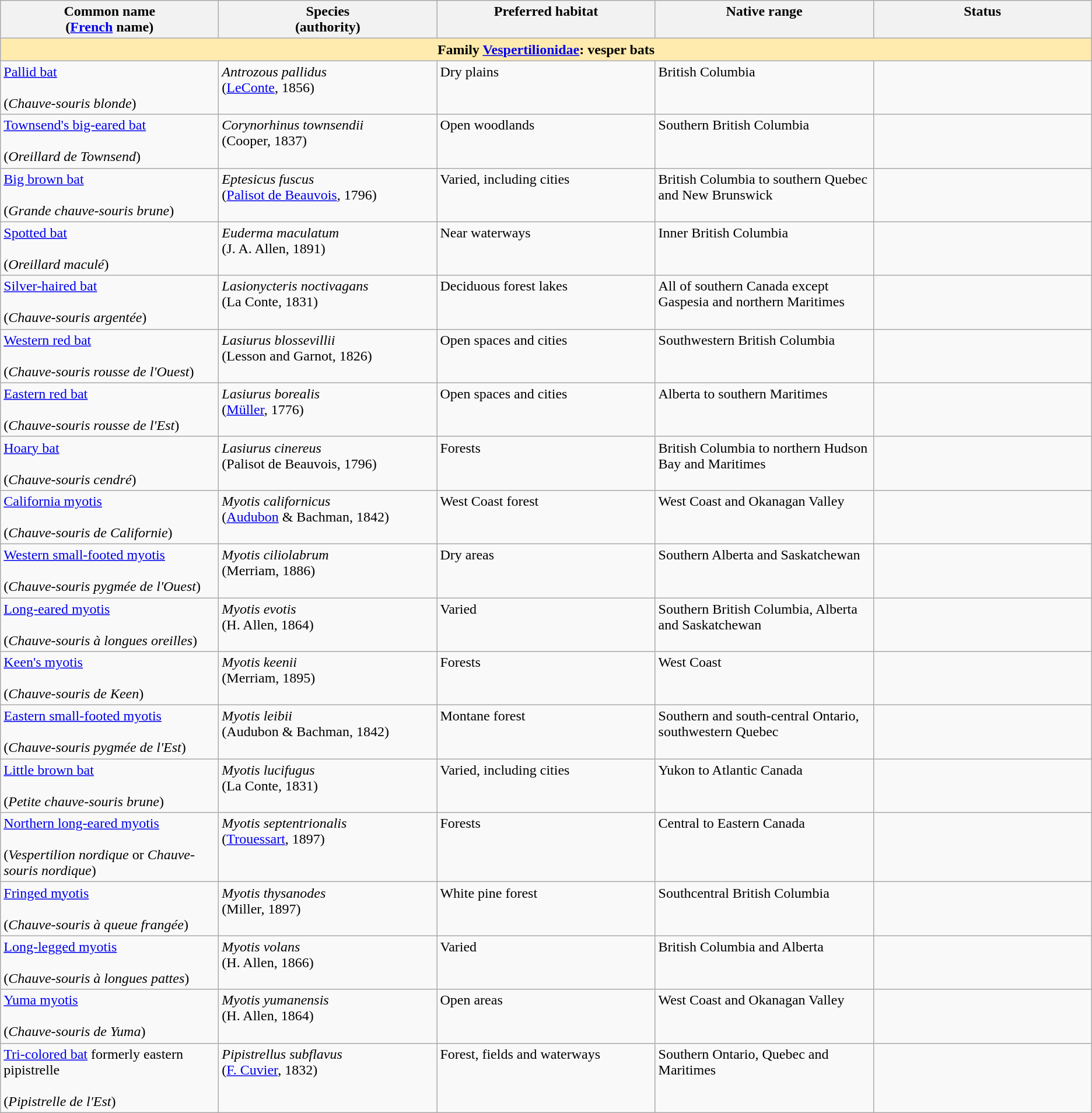<table class="wikitable sortable sticky-header-multi" style=text-align:center" style="margin:1em auto;">
<tr valign="top">
<th style="width:20%;">Common name<br>(<a href='#'>French</a> name)</th>
<th style="width:20%;">Species<br>(authority)</th>
<th style="width:20%;">Preferred habitat</th>
<th style="width:20%;">Native range</th>
<th style="width:20%;">Status</th>
</tr>
<tr>
<td style="text-align:center;" bgcolor="#ffebad" colspan=5><strong>Family <a href='#'>Vespertilionidae</a>: vesper bats</strong></td>
</tr>
<tr valign="top">
<td><a href='#'>Pallid bat</a><br><br>(<em>Chauve-souris blonde</em>)</td>
<td><em>Antrozous pallidus</em><br>(<a href='#'>LeConte</a>, 1856)</td>
<td>Dry plains</td>
<td>British Columbia</td>
<td></td>
</tr>
<tr valign="top">
<td><a href='#'>Townsend's big-eared bat</a><br><br>(<em>Oreillard de Townsend</em>)</td>
<td><em>Corynorhinus townsendii</em><br>(Cooper, 1837)</td>
<td>Open woodlands</td>
<td>Southern British Columbia</td>
<td></td>
</tr>
<tr valign="top">
<td><a href='#'>Big brown bat</a><br>
<br>(<em>Grande chauve-souris brune</em>)</td>
<td><em>Eptesicus fuscus</em><br>(<a href='#'>Palisot de Beauvois</a>, 1796)</td>
<td>Varied, including cities</td>
<td>British Columbia to southern Quebec and New Brunswick</td>
<td></td>
</tr>
<tr valign="top">
<td><a href='#'>Spotted bat</a><br>
<br>(<em>Oreillard maculé</em>)</td>
<td><em>Euderma maculatum</em><br>(J. A. Allen, 1891)</td>
<td>Near waterways</td>
<td>Inner British Columbia</td>
<td></td>
</tr>
<tr valign="top">
<td><a href='#'>Silver-haired bat</a><br><br>(<em>Chauve-souris argentée</em>)</td>
<td><em>Lasionycteris noctivagans</em><br>(La Conte, 1831)</td>
<td>Deciduous forest lakes</td>
<td>All of southern Canada except Gaspesia and northern Maritimes</td>
<td></td>
</tr>
<tr valign="top">
<td><a href='#'>Western red bat</a><br>
<br>(<em>Chauve-souris rousse de l'Ouest</em>)</td>
<td><em>Lasiurus blossevillii</em><br>(Lesson and Garnot, 1826)</td>
<td>Open spaces and cities</td>
<td>Southwestern British Columbia</td>
<td></td>
</tr>
<tr valign="top">
<td><a href='#'>Eastern red bat</a><br><br>(<em>Chauve-souris rousse de l'Est</em>)</td>
<td><em>Lasiurus borealis</em><br>(<a href='#'>Müller</a>, 1776)</td>
<td>Open spaces and cities</td>
<td>Alberta to southern Maritimes</td>
<td></td>
</tr>
<tr valign="top">
<td><a href='#'>Hoary bat</a><br><br>(<em>Chauve-souris cendré</em>)</td>
<td><em>Lasiurus cinereus</em><br>(Palisot de Beauvois, 1796)</td>
<td>Forests</td>
<td>British Columbia to northern Hudson Bay and Maritimes</td>
<td></td>
</tr>
<tr valign="top">
<td><a href='#'>California myotis</a><br><br>(<em>Chauve-souris de Californie</em>)</td>
<td><em>Myotis californicus</em><br>(<a href='#'>Audubon</a> & Bachman, 1842)</td>
<td>West Coast forest</td>
<td>West Coast and Okanagan Valley</td>
<td></td>
</tr>
<tr valign="top">
<td><a href='#'>Western small-footed myotis</a><br>
<br>(<em>Chauve-souris pygmée de l'Ouest</em>)</td>
<td><em>Myotis ciliolabrum</em><br>(Merriam, 1886)</td>
<td>Dry areas</td>
<td>Southern Alberta and Saskatchewan</td>
<td></td>
</tr>
<tr valign="top">
<td><a href='#'>Long-eared myotis</a><br>
<br>(<em>Chauve-souris à longues oreilles</em>)</td>
<td><em>Myotis evotis</em><br>(H. Allen, 1864)</td>
<td>Varied</td>
<td>Southern British Columbia, Alberta and Saskatchewan</td>
<td></td>
</tr>
<tr valign="top">
<td><a href='#'>Keen's myotis</a><br>
<br>(<em>Chauve-souris de Keen</em>)</td>
<td><em>Myotis keenii</em><br>(Merriam, 1895)</td>
<td>Forests</td>
<td>West Coast</td>
<td></td>
</tr>
<tr valign="top">
<td><a href='#'>Eastern small-footed myotis</a><br>
<br>(<em>Chauve-souris pygmée de l'Est</em>)</td>
<td><em>Myotis leibii</em><br>(Audubon & Bachman, 1842)</td>
<td>Montane forest</td>
<td>Southern and south-central Ontario, southwestern Quebec</td>
<td></td>
</tr>
<tr valign="top">
<td><a href='#'>Little brown bat</a><br><br>(<em>Petite chauve-souris brune</em>)</td>
<td><em>Myotis lucifugus</em><br>(La Conte, 1831)</td>
<td>Varied, including cities</td>
<td>Yukon to Atlantic Canada</td>
<td></td>
</tr>
<tr valign="top">
<td><a href='#'>Northern long-eared myotis</a><br><br>(<em>Vespertilion nordique</em> or <em>Chauve-souris nordique</em>)</td>
<td><em>Myotis septentrionalis</em><br>(<a href='#'>Trouessart</a>, 1897)</td>
<td>Forests</td>
<td>Central to Eastern Canada</td>
<td></td>
</tr>
<tr valign="top">
<td><a href='#'>Fringed myotis</a><br>
<br>(<em>Chauve-souris à queue frangée</em>)</td>
<td><em>Myotis thysanodes</em><br>(Miller, 1897)</td>
<td>White pine forest</td>
<td>Southcentral British Columbia</td>
<td></td>
</tr>
<tr valign="top">
<td><a href='#'>Long-legged myotis</a><br><br>(<em>Chauve-souris à longues pattes</em>)</td>
<td><em>Myotis volans</em><br>(H. Allen, 1866)</td>
<td>Varied</td>
<td>British Columbia and Alberta</td>
<td></td>
</tr>
<tr valign="top">
<td><a href='#'>Yuma myotis</a><br>
<br>(<em>Chauve-souris de Yuma</em>)</td>
<td><em>Myotis yumanensis</em><br>(H. Allen, 1864)</td>
<td>Open areas</td>
<td>West Coast and Okanagan Valley</td>
<td></td>
</tr>
<tr valign="top">
<td><a href='#'>Tri-colored bat</a> formerly eastern pipistrelle<br>
<br>(<em>Pipistrelle de l'Est</em>)</td>
<td><em>Pipistrellus subflavus</em><br>(<a href='#'>F. Cuvier</a>, 1832)</td>
<td>Forest, fields and waterways</td>
<td>Southern Ontario, Quebec and Maritimes</td>
<td></td>
</tr>
</table>
